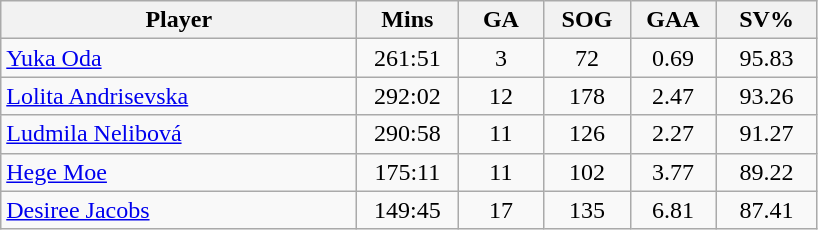<table class="wikitable sortable" style="text-align:center;">
<tr>
<th width="230px">Player</th>
<th width="60px">Mins</th>
<th width="50px">GA</th>
<th width="50px">SOG</th>
<th width="50px">GAA</th>
<th width="60px">SV%</th>
</tr>
<tr align=center>
<td align=left> <a href='#'>Yuka Oda</a></td>
<td>261:51</td>
<td>3</td>
<td>72</td>
<td>0.69</td>
<td>95.83</td>
</tr>
<tr align=center>
<td align=left> <a href='#'>Lolita Andrisevska</a></td>
<td>292:02</td>
<td>12</td>
<td>178</td>
<td>2.47</td>
<td>93.26</td>
</tr>
<tr align=center>
<td align=left> <a href='#'>Ludmila Nelibová</a></td>
<td>290:58</td>
<td>11</td>
<td>126</td>
<td>2.27</td>
<td>91.27</td>
</tr>
<tr align=center>
<td align=left> <a href='#'>Hege Moe</a></td>
<td>175:11</td>
<td>11</td>
<td>102</td>
<td>3.77</td>
<td>89.22</td>
</tr>
<tr align=center>
<td align=left> <a href='#'>Desiree Jacobs</a></td>
<td>149:45</td>
<td>17</td>
<td>135</td>
<td>6.81</td>
<td>87.41</td>
</tr>
</table>
